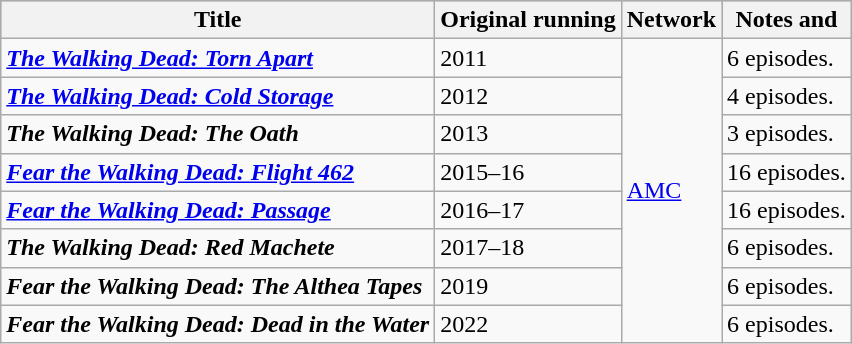<table class="wikitable sortable">
<tr style="background:#b0c4de;">
<th>Title</th>
<th>Original running</th>
<th>Network</th>
<th>Notes and </th>
</tr>
<tr>
<td><strong><em><a href='#'>The Walking Dead: Torn Apart</a></em></strong></td>
<td>2011</td>
<td rowspan="8"><a href='#'>AMC</a></td>
<td>6 episodes.</td>
</tr>
<tr>
<td><strong><em><a href='#'>The Walking Dead: Cold Storage</a></em></strong></td>
<td>2012</td>
<td>4 episodes.</td>
</tr>
<tr>
<td><strong><em>The Walking Dead: The Oath</em></strong></td>
<td>2013</td>
<td>3 episodes.</td>
</tr>
<tr>
<td><strong><em><a href='#'>Fear the Walking Dead: Flight 462</a></em></strong></td>
<td>2015–16</td>
<td>16 episodes.</td>
</tr>
<tr>
<td><strong><em><a href='#'>Fear the Walking Dead: Passage</a></em></strong></td>
<td>2016–17</td>
<td>16 episodes.</td>
</tr>
<tr>
<td><strong><em>The Walking Dead: Red Machete</em></strong></td>
<td>2017–18</td>
<td>6 episodes.</td>
</tr>
<tr>
<td><strong><em>Fear the Walking Dead: The Althea Tapes</em></strong></td>
<td>2019</td>
<td>6 episodes.</td>
</tr>
<tr>
<td><strong><em>Fear the Walking Dead: Dead in the Water</em></strong></td>
<td>2022</td>
<td>6 episodes.</td>
</tr>
</table>
